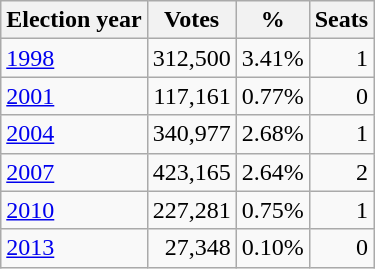<table class=wikitable style="text-align:right">
<tr>
<th>Election year</th>
<th>Votes</th>
<th>%</th>
<th>Seats</th>
</tr>
<tr>
<td align=left><a href='#'>1998</a></td>
<td>312,500</td>
<td>3.41%</td>
<td>1</td>
</tr>
<tr>
<td align=left><a href='#'>2001</a></td>
<td>117,161</td>
<td>0.77%</td>
<td>0</td>
</tr>
<tr>
<td align=left><a href='#'>2004</a></td>
<td>340,977</td>
<td>2.68%</td>
<td>1</td>
</tr>
<tr>
<td align=left><a href='#'>2007</a></td>
<td>423,165</td>
<td>2.64%</td>
<td>2</td>
</tr>
<tr>
<td align=left><a href='#'>2010</a></td>
<td>227,281</td>
<td>0.75%</td>
<td>1</td>
</tr>
<tr>
<td align=left><a href='#'>2013</a></td>
<td>27,348</td>
<td>0.10%</td>
<td>0</td>
</tr>
</table>
